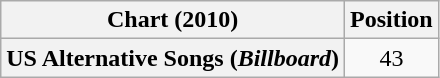<table class="wikitable" style="text-align:center">
<tr>
<th scope="col">Chart (2010)</th>
<th scope="col">Position</th>
</tr>
<tr>
<th scope="row">US Alternative Songs (<em>Billboard</em>)</th>
<td>43</td>
</tr>
</table>
